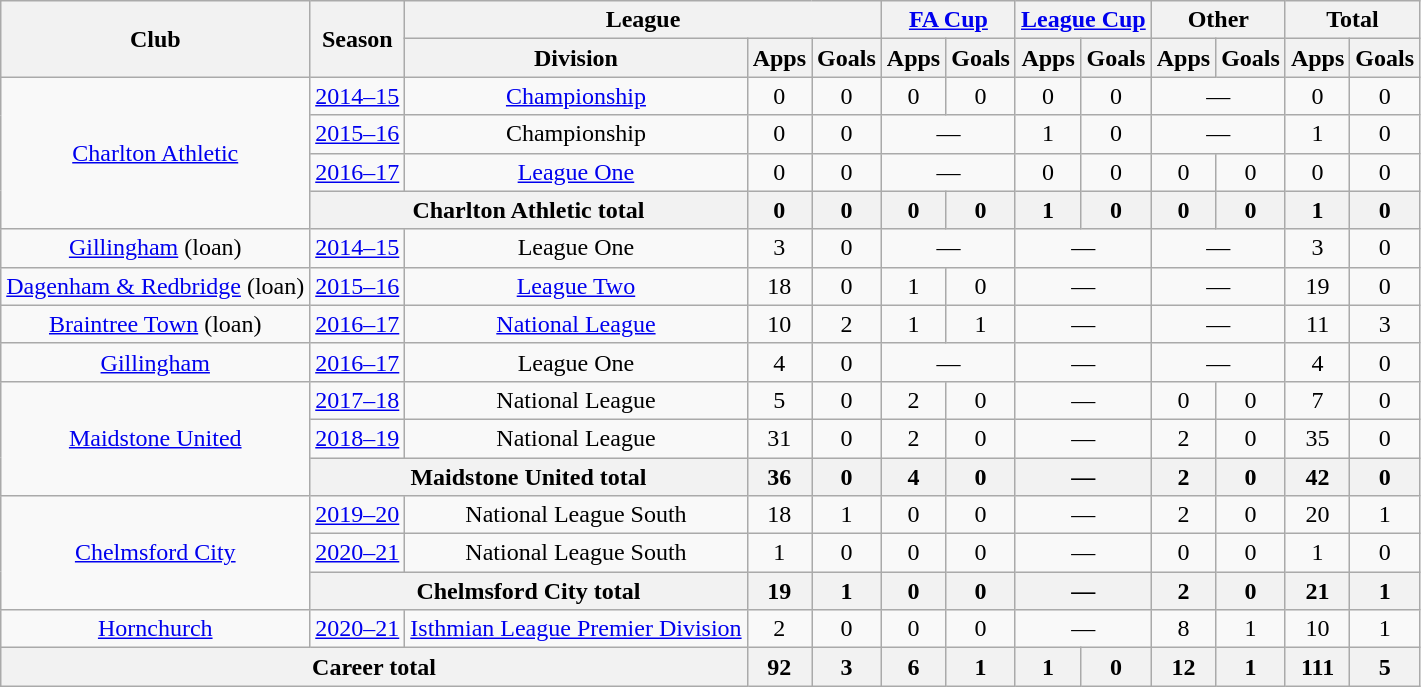<table class=wikitable style=text-align:center>
<tr>
<th rowspan=2>Club</th>
<th rowspan=2>Season</th>
<th colspan=3>League</th>
<th colspan=2><a href='#'>FA Cup</a></th>
<th colspan=2><a href='#'>League Cup</a></th>
<th colspan=2>Other</th>
<th colspan=2>Total</th>
</tr>
<tr>
<th>Division</th>
<th>Apps</th>
<th>Goals</th>
<th>Apps</th>
<th>Goals</th>
<th>Apps</th>
<th>Goals</th>
<th>Apps</th>
<th>Goals</th>
<th>Apps</th>
<th>Goals</th>
</tr>
<tr>
<td rowspan=4><a href='#'>Charlton Athletic</a></td>
<td><a href='#'>2014–15</a></td>
<td><a href='#'>Championship</a></td>
<td>0</td>
<td>0</td>
<td>0</td>
<td>0</td>
<td>0</td>
<td>0</td>
<td colspan=2>—</td>
<td>0</td>
<td>0</td>
</tr>
<tr>
<td><a href='#'>2015–16</a></td>
<td>Championship</td>
<td>0</td>
<td>0</td>
<td colspan=2>—</td>
<td>1</td>
<td>0</td>
<td colspan=2>—</td>
<td>1</td>
<td>0</td>
</tr>
<tr>
<td><a href='#'>2016–17</a></td>
<td><a href='#'>League One</a></td>
<td>0</td>
<td>0</td>
<td colspan=2>—</td>
<td>0</td>
<td>0</td>
<td>0</td>
<td>0</td>
<td>0</td>
<td>0</td>
</tr>
<tr>
<th colspan=2>Charlton Athletic total</th>
<th>0</th>
<th>0</th>
<th>0</th>
<th>0</th>
<th>1</th>
<th>0</th>
<th>0</th>
<th>0</th>
<th>1</th>
<th>0</th>
</tr>
<tr>
<td><a href='#'>Gillingham</a> (loan)</td>
<td><a href='#'>2014–15</a></td>
<td>League One</td>
<td>3</td>
<td>0</td>
<td colspan=2>—</td>
<td colspan=2>—</td>
<td colspan=2>—</td>
<td>3</td>
<td>0</td>
</tr>
<tr>
<td><a href='#'>Dagenham & Redbridge</a> (loan)</td>
<td><a href='#'>2015–16</a></td>
<td><a href='#'>League Two</a></td>
<td>18</td>
<td>0</td>
<td>1</td>
<td>0</td>
<td colspan=2>—</td>
<td colspan=2>—</td>
<td>19</td>
<td>0</td>
</tr>
<tr>
<td><a href='#'>Braintree Town</a> (loan)</td>
<td><a href='#'>2016–17</a></td>
<td><a href='#'>National League</a></td>
<td>10</td>
<td>2</td>
<td>1</td>
<td>1</td>
<td colspan=2>—</td>
<td colspan=2>—</td>
<td>11</td>
<td>3</td>
</tr>
<tr>
<td><a href='#'>Gillingham</a></td>
<td><a href='#'>2016–17</a></td>
<td>League One</td>
<td>4</td>
<td>0</td>
<td colspan=2>—</td>
<td colspan=2>—</td>
<td colspan=2>—</td>
<td>4</td>
<td>0</td>
</tr>
<tr>
<td rowspan=3><a href='#'>Maidstone United</a></td>
<td><a href='#'>2017–18</a></td>
<td>National League</td>
<td>5</td>
<td>0</td>
<td>2</td>
<td>0</td>
<td colspan=2>—</td>
<td>0</td>
<td>0</td>
<td>7</td>
<td>0</td>
</tr>
<tr>
<td><a href='#'>2018–19</a></td>
<td>National League</td>
<td>31</td>
<td>0</td>
<td>2</td>
<td>0</td>
<td colspan=2>—</td>
<td>2</td>
<td>0</td>
<td>35</td>
<td>0</td>
</tr>
<tr>
<th colspan=2>Maidstone United total</th>
<th>36</th>
<th>0</th>
<th>4</th>
<th>0</th>
<th colspan=2>—</th>
<th>2</th>
<th>0</th>
<th>42</th>
<th>0</th>
</tr>
<tr>
<td rowspan=3><a href='#'>Chelmsford City</a></td>
<td><a href='#'>2019–20</a></td>
<td>National League South</td>
<td>18</td>
<td>1</td>
<td>0</td>
<td>0</td>
<td colspan=2>—</td>
<td>2</td>
<td>0</td>
<td>20</td>
<td>1</td>
</tr>
<tr>
<td><a href='#'>2020–21</a></td>
<td>National League South</td>
<td>1</td>
<td>0</td>
<td>0</td>
<td>0</td>
<td colspan=2>—</td>
<td>0</td>
<td>0</td>
<td>1</td>
<td>0</td>
</tr>
<tr>
<th colspan=2>Chelmsford City total</th>
<th>19</th>
<th>1</th>
<th>0</th>
<th>0</th>
<th colspan=2>—</th>
<th>2</th>
<th>0</th>
<th>21</th>
<th>1</th>
</tr>
<tr>
<td><a href='#'>Hornchurch</a></td>
<td><a href='#'>2020–21</a></td>
<td><a href='#'>Isthmian League Premier Division</a></td>
<td>2</td>
<td>0</td>
<td>0</td>
<td>0</td>
<td colspan=2>—</td>
<td>8</td>
<td>1</td>
<td>10</td>
<td>1</td>
</tr>
<tr>
<th colspan=3>Career total</th>
<th>92</th>
<th>3</th>
<th>6</th>
<th>1</th>
<th>1</th>
<th>0</th>
<th>12</th>
<th>1</th>
<th>111</th>
<th>5</th>
</tr>
</table>
